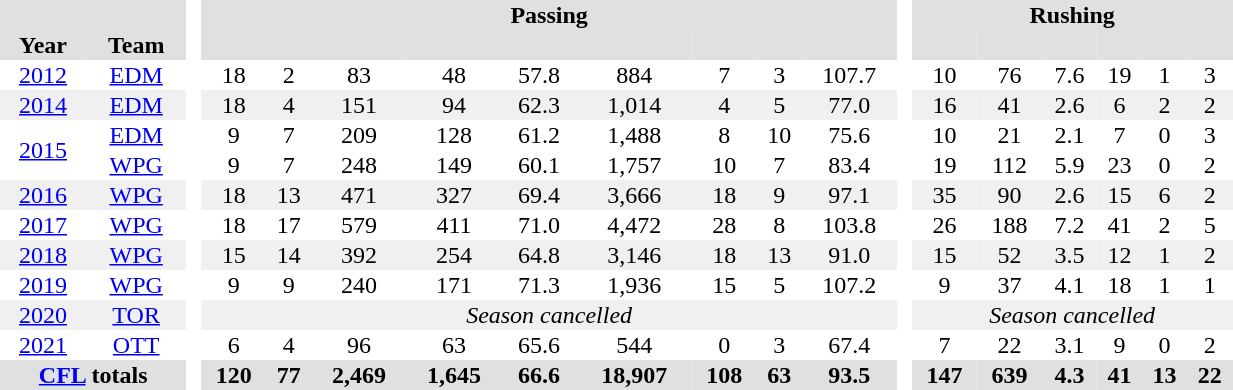<table BORDER="0" CELLPADDING="1" CELLSPACING="0" width="65%" style="text-align:center">
<tr bgcolor="#e0e0e0">
<th colspan="2"></th>
<th rowspan="99" bgcolor="#ffffff"> </th>
<th colspan="9">Passing</th>
<th rowspan="99" bgcolor="#ffffff"> </th>
<th colspan="6">Rushing</th>
</tr>
<tr bgcolor="#e0e0e0">
<th>Year</th>
<th>Team</th>
<th></th>
<th></th>
<th></th>
<th></th>
<th></th>
<th></th>
<th></th>
<th></th>
<th></th>
<th></th>
<th></th>
<th></th>
<th></th>
<th></th>
<th></th>
</tr>
<tr ALIGN="center">
<td><a href='#'>2012</a></td>
<td><a href='#'>EDM</a></td>
<td>18</td>
<td>2</td>
<td>83</td>
<td>48</td>
<td>57.8</td>
<td>884</td>
<td>7</td>
<td>3</td>
<td>107.7</td>
<td>10</td>
<td>76</td>
<td>7.6</td>
<td>19</td>
<td>1</td>
<td>3</td>
</tr>
<tr ALIGN="center" bgcolor="#f0f0f0">
<td><a href='#'>2014</a></td>
<td><a href='#'>EDM</a></td>
<td>18</td>
<td>4</td>
<td>151</td>
<td>94</td>
<td>62.3</td>
<td>1,014</td>
<td>4</td>
<td>5</td>
<td>77.0</td>
<td>16</td>
<td>41</td>
<td>2.6</td>
<td>6</td>
<td>2</td>
<td>2</td>
</tr>
<tr ALIGN="center">
<td rowspan="2" style="text-align: center;" valign="middle"><a href='#'>2015</a></td>
<td><a href='#'>EDM</a></td>
<td>9</td>
<td>7</td>
<td>209</td>
<td>128</td>
<td>61.2</td>
<td>1,488</td>
<td>8</td>
<td>10</td>
<td>75.6</td>
<td>10</td>
<td>21</td>
<td>2.1</td>
<td>7</td>
<td>0</td>
<td>3</td>
</tr>
<tr ALIGN="center">
<td><a href='#'>WPG</a></td>
<td>9</td>
<td>7</td>
<td>248</td>
<td>149</td>
<td>60.1</td>
<td>1,757</td>
<td>10</td>
<td>7</td>
<td>83.4</td>
<td>19</td>
<td>112</td>
<td>5.9</td>
<td>23</td>
<td>0</td>
<td>2</td>
</tr>
<tr ALIGN="center" bgcolor="#f0f0f0">
<td><a href='#'>2016</a></td>
<td><a href='#'>WPG</a></td>
<td>18</td>
<td>13</td>
<td>471</td>
<td>327</td>
<td>69.4</td>
<td>3,666</td>
<td>18</td>
<td>9</td>
<td>97.1</td>
<td>35</td>
<td>90</td>
<td>2.6</td>
<td>15</td>
<td>6</td>
<td>2</td>
</tr>
<tr ALIGN="center">
<td><a href='#'>2017</a></td>
<td><a href='#'>WPG</a></td>
<td>18</td>
<td>17</td>
<td>579</td>
<td>411</td>
<td>71.0</td>
<td>4,472</td>
<td>28</td>
<td>8</td>
<td>103.8</td>
<td>26</td>
<td>188</td>
<td>7.2</td>
<td>41</td>
<td>2</td>
<td>5</td>
</tr>
<tr ALIGN="center" bgcolor="#f0f0f0">
<td><a href='#'>2018</a></td>
<td><a href='#'>WPG</a></td>
<td>15</td>
<td>14</td>
<td>392</td>
<td>254</td>
<td>64.8</td>
<td>3,146</td>
<td>18</td>
<td>13</td>
<td>91.0</td>
<td>15</td>
<td>52</td>
<td>3.5</td>
<td>12</td>
<td>1</td>
<td>2</td>
</tr>
<tr ALIGN="center">
<td><a href='#'>2019</a></td>
<td><a href='#'>WPG</a></td>
<td>9</td>
<td>9</td>
<td>240</td>
<td>171</td>
<td>71.3</td>
<td>1,936</td>
<td>15</td>
<td>5</td>
<td>107.2</td>
<td>9</td>
<td>37</td>
<td>4.1</td>
<td>18</td>
<td>1</td>
<td>1</td>
</tr>
<tr ALIGN="center" bgcolor="#f0f0f0">
<td><a href='#'>2020</a></td>
<td><a href='#'>TOR</a></td>
<td colspan="9"><em>Season cancelled</em></td>
<td colspan="6"><em>Season cancelled</em></td>
</tr>
<tr ALIGN="center">
<td><a href='#'>2021</a></td>
<td><a href='#'>OTT</a></td>
<td>6</td>
<td>4</td>
<td>96</td>
<td>63</td>
<td>65.6</td>
<td>544</td>
<td>0</td>
<td>3</td>
<td>67.4</td>
<td>7</td>
<td>22</td>
<td>3.1</td>
<td>9</td>
<td>0</td>
<td>2</td>
</tr>
<tr bgcolor="#e0e0e0">
<th colspan="2"><a href='#'>CFL</a> totals</th>
<th>120</th>
<th>77</th>
<th>2,469</th>
<th>1,645</th>
<th>66.6</th>
<th>18,907</th>
<th>108</th>
<th>63</th>
<th>93.5</th>
<th>147</th>
<th>639</th>
<th>4.3</th>
<th>41</th>
<th>13</th>
<th>22</th>
</tr>
</table>
